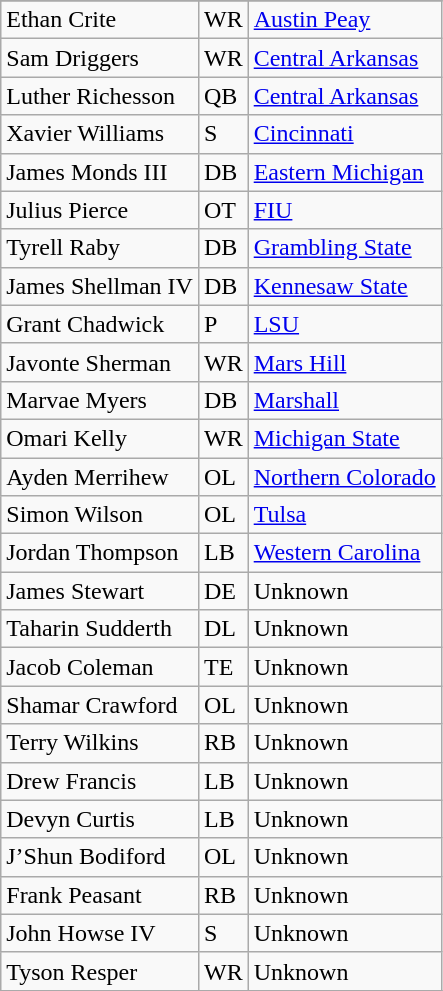<table class="wikitable sortable">
<tr>
</tr>
<tr>
<td>Ethan Crite</td>
<td>WR</td>
<td><a href='#'>Austin Peay</a></td>
</tr>
<tr>
<td>Sam Driggers</td>
<td>WR</td>
<td><a href='#'>Central Arkansas</a></td>
</tr>
<tr>
<td>Luther Richesson</td>
<td>QB</td>
<td><a href='#'>Central Arkansas</a></td>
</tr>
<tr>
<td>Xavier Williams</td>
<td>S</td>
<td><a href='#'>Cincinnati</a></td>
</tr>
<tr>
<td>James Monds III</td>
<td>DB</td>
<td><a href='#'>Eastern Michigan</a></td>
</tr>
<tr>
<td>Julius Pierce</td>
<td>OT</td>
<td><a href='#'>FIU</a></td>
</tr>
<tr>
<td>Tyrell Raby</td>
<td>DB</td>
<td><a href='#'>Grambling State</a></td>
</tr>
<tr>
<td>James Shellman IV</td>
<td>DB</td>
<td><a href='#'>Kennesaw State</a></td>
</tr>
<tr>
<td>Grant Chadwick</td>
<td>P</td>
<td><a href='#'>LSU</a></td>
</tr>
<tr>
<td>Javonte Sherman</td>
<td>WR</td>
<td><a href='#'>Mars Hill</a></td>
</tr>
<tr>
<td>Marvae Myers</td>
<td>DB</td>
<td><a href='#'>Marshall</a></td>
</tr>
<tr>
<td>Omari Kelly</td>
<td>WR</td>
<td><a href='#'>Michigan State</a></td>
</tr>
<tr>
<td>Ayden Merrihew</td>
<td>OL</td>
<td><a href='#'>Northern Colorado</a></td>
</tr>
<tr>
<td>Simon Wilson</td>
<td>OL</td>
<td><a href='#'>Tulsa</a></td>
</tr>
<tr>
<td>Jordan Thompson</td>
<td>LB</td>
<td><a href='#'>Western Carolina</a></td>
</tr>
<tr>
<td>James Stewart</td>
<td>DE</td>
<td>Unknown</td>
</tr>
<tr>
<td>Taharin Sudderth</td>
<td>DL</td>
<td>Unknown</td>
</tr>
<tr>
<td>Jacob Coleman</td>
<td>TE</td>
<td>Unknown</td>
</tr>
<tr>
<td>Shamar Crawford</td>
<td>OL</td>
<td>Unknown</td>
</tr>
<tr>
<td>Terry Wilkins</td>
<td>RB</td>
<td>Unknown</td>
</tr>
<tr>
<td>Drew Francis</td>
<td>LB</td>
<td>Unknown</td>
</tr>
<tr>
<td>Devyn Curtis</td>
<td>LB</td>
<td>Unknown</td>
</tr>
<tr>
<td>J’Shun Bodiford</td>
<td>OL</td>
<td>Unknown</td>
</tr>
<tr>
<td>Frank Peasant</td>
<td>RB</td>
<td>Unknown</td>
</tr>
<tr>
<td>John Howse IV</td>
<td>S</td>
<td>Unknown</td>
</tr>
<tr>
<td>Tyson Resper</td>
<td>WR</td>
<td>Unknown</td>
</tr>
<tr>
</tr>
</table>
